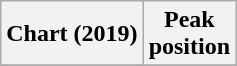<table class="wikitable plainrowheaders">
<tr>
<th scope="col">Chart (2019)</th>
<th scope="col">Peak<br>position</th>
</tr>
<tr>
</tr>
</table>
